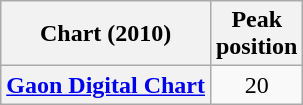<table class="wikitable plainrowheaders sortable" style="text-align:center;" border="1">
<tr>
<th scope="col">Chart (2010)</th>
<th scope="col">Peak<br>position</th>
</tr>
<tr>
<th scope="row"><a href='#'>Gaon Digital Chart</a></th>
<td>20</td>
</tr>
</table>
